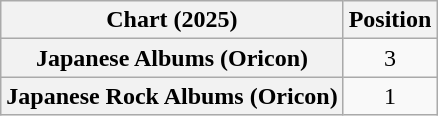<table class="wikitable sortable plainrowheaders" style="text-align:center">
<tr>
<th scope="col">Chart (2025)</th>
<th scope="col">Position</th>
</tr>
<tr>
<th scope="row">Japanese Albums (Oricon)</th>
<td>3</td>
</tr>
<tr>
<th scope="row">Japanese Rock Albums (Oricon)</th>
<td>1</td>
</tr>
</table>
